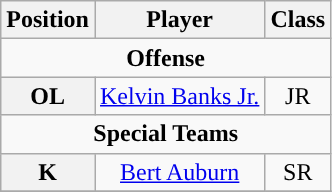<table class="wikitable">
<tr>
<th>Position</th>
<th>Player</th>
<th>Class</th>
</tr>
<tr>
<td colspan="4" style="text-align:center; "><strong>Offense</strong></td>
</tr>
<tr style="text-align:center;">
<th rowspan="1">OL</th>
<td><a href='#'>Kelvin Banks Jr.</a></td>
<td>JR</td>
</tr>
<tr>
<td colspan="4" style="text-align:center; "><strong>Special Teams</strong></td>
</tr>
<tr style="text-align:center;">
<th rowspan="1">K</th>
<td><a href='#'>Bert Auburn</a></td>
<td>SR</td>
</tr>
<tr>
</tr>
</table>
